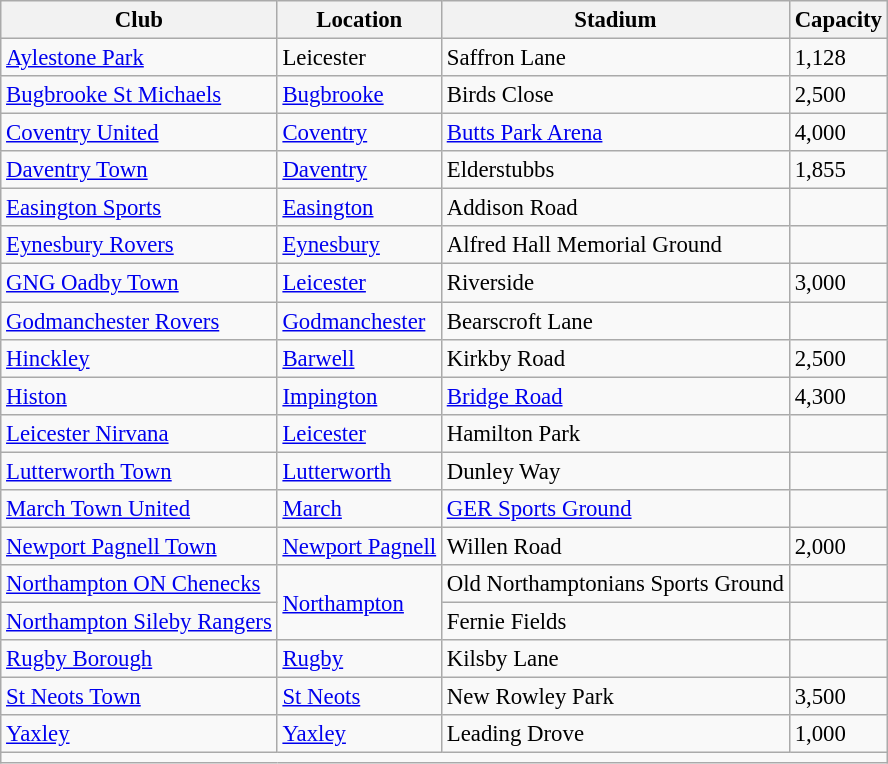<table class="wikitable sortable" style="font-size:95%">
<tr>
<th>Club</th>
<th>Location</th>
<th>Stadium</th>
<th>Capacity</th>
</tr>
<tr>
<td><a href='#'>Aylestone Park</a></td>
<td>Leicester</td>
<td>Saffron Lane</td>
<td>1,128</td>
</tr>
<tr>
<td><a href='#'>Bugbrooke St Michaels</a></td>
<td><a href='#'>Bugbrooke</a></td>
<td>Birds Close</td>
<td>2,500</td>
</tr>
<tr>
<td><a href='#'>Coventry United</a></td>
<td><a href='#'>Coventry</a></td>
<td><a href='#'>Butts Park Arena</a></td>
<td>4,000</td>
</tr>
<tr>
<td><a href='#'>Daventry Town</a></td>
<td><a href='#'>Daventry</a></td>
<td>Elderstubbs</td>
<td>1,855</td>
</tr>
<tr>
<td><a href='#'>Easington Sports</a></td>
<td><a href='#'>Easington</a></td>
<td>Addison Road</td>
<td></td>
</tr>
<tr>
<td><a href='#'>Eynesbury Rovers</a></td>
<td><a href='#'>Eynesbury</a></td>
<td>Alfred Hall Memorial Ground</td>
<td></td>
</tr>
<tr>
<td><a href='#'>GNG Oadby Town</a></td>
<td><a href='#'>Leicester</a></td>
<td>Riverside</td>
<td>3,000</td>
</tr>
<tr>
<td><a href='#'>Godmanchester Rovers</a></td>
<td><a href='#'>Godmanchester</a></td>
<td>Bearscroft Lane</td>
<td></td>
</tr>
<tr>
<td><a href='#'>Hinckley</a></td>
<td><a href='#'>Barwell</a></td>
<td>Kirkby Road</td>
<td>2,500</td>
</tr>
<tr>
<td><a href='#'>Histon</a></td>
<td><a href='#'>Impington</a></td>
<td><a href='#'>Bridge Road</a></td>
<td>4,300</td>
</tr>
<tr>
<td><a href='#'>Leicester Nirvana</a></td>
<td><a href='#'>Leicester</a></td>
<td>Hamilton Park</td>
<td></td>
</tr>
<tr>
<td><a href='#'>Lutterworth Town</a></td>
<td><a href='#'>Lutterworth</a></td>
<td>Dunley Way</td>
<td></td>
</tr>
<tr>
<td><a href='#'>March Town United</a></td>
<td><a href='#'>March</a></td>
<td><a href='#'>GER Sports Ground</a></td>
<td></td>
</tr>
<tr>
<td><a href='#'>Newport Pagnell Town</a></td>
<td><a href='#'>Newport Pagnell</a></td>
<td>Willen Road</td>
<td>2,000</td>
</tr>
<tr>
<td><a href='#'>Northampton ON Chenecks</a></td>
<td rowspan=2><a href='#'>Northampton</a></td>
<td>Old Northamptonians Sports Ground</td>
<td></td>
</tr>
<tr>
<td><a href='#'>Northampton Sileby Rangers</a></td>
<td>Fernie Fields</td>
<td></td>
</tr>
<tr>
<td><a href='#'>Rugby Borough</a></td>
<td><a href='#'>Rugby</a></td>
<td>Kilsby Lane</td>
<td></td>
</tr>
<tr>
<td><a href='#'>St Neots Town</a></td>
<td><a href='#'>St Neots</a></td>
<td>New Rowley Park</td>
<td>3,500</td>
</tr>
<tr>
<td><a href='#'>Yaxley</a></td>
<td><a href='#'>Yaxley</a></td>
<td>Leading Drove</td>
<td>1,000</td>
</tr>
<tr>
<td colspan=4></td>
</tr>
</table>
